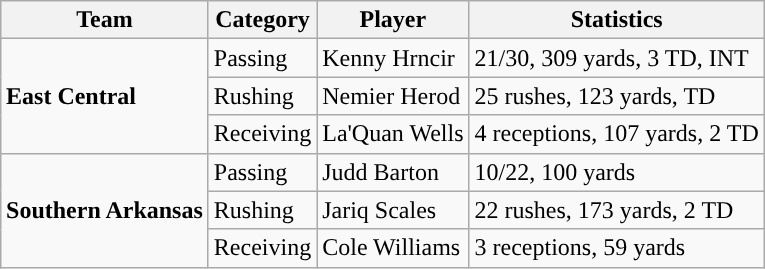<table class="wikitable" style="float: right;">
<tr>
<th>Team</th>
<th>Category</th>
<th>Player</th>
<th>Statistics</th>
</tr>
<tr>
<td rowspan=3><strong>East Central</strong></td>
<td>Passing</td>
<td>Kenny Hrncir</td>
<td>21/30, 309 yards, 3 TD, INT</td>
</tr>
<tr>
<td>Rushing</td>
<td>Nemier Herod</td>
<td>25 rushes, 123 yards, TD</td>
</tr>
<tr>
<td>Receiving</td>
<td>La'Quan Wells</td>
<td>4 receptions, 107 yards, 2 TD</td>
</tr>
<tr>
<td rowspan=3><strong>Southern Arkansas</strong></td>
<td>Passing</td>
<td>Judd Barton</td>
<td>10/22, 100 yards</td>
</tr>
<tr>
<td>Rushing</td>
<td>Jariq Scales</td>
<td>22 rushes, 173 yards, 2 TD</td>
</tr>
<tr>
<td>Receiving</td>
<td>Cole Williams</td>
<td>3 receptions, 59 yards</td>
</tr>
</table>
